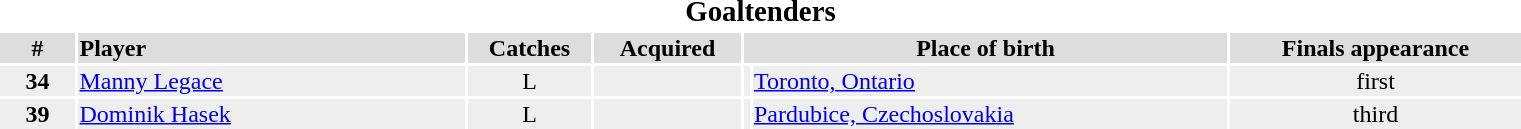<table style="text-align:center;">
<tr>
<th colspan="9"><big>Goaltenders</big></th>
</tr>
<tr style="background:#dddddd;">
<th style="width:3em">#</th>
<th style="width:16em; text-align:left">Player</th>
<th style="width:5em">Catches</th>
<th style="width:6em">Acquired</th>
<th style="width:20em" colspan="2">Place of birth</th>
<th style="width:12em">Finals appearance</th>
</tr>
<tr style="background:#eeeeee;">
<td><strong>34</strong></td>
<td align="left"><a href='#'>Manny Legace</a></td>
<td>L</td>
<td></td>
<td></td>
<td align="left"><a href='#'>Toronto, Ontario</a></td>
<td>first </td>
</tr>
<tr style="background:#eeeeee;">
<td><strong>39</strong></td>
<td align="left"><a href='#'>Dominik Hasek</a></td>
<td>L</td>
<td></td>
<td></td>
<td align="left"><a href='#'>Pardubice, Czechoslovakia</a></td>
<td>third </td>
</tr>
</table>
